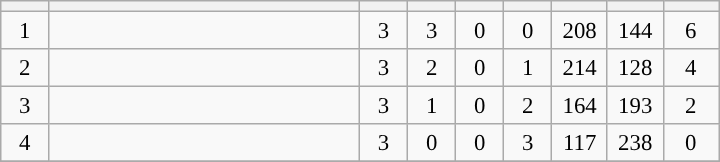<table class="wikitable" style="text-align:center; font-size:95%">
<tr>
<th width="25"></th>
<th width="200"></th>
<th width="25"></th>
<th width="25"></th>
<th width="25"></th>
<th width="25"></th>
<th width="30"></th>
<th width="30"></th>
<th width="30"></th>
</tr>
<tr style="background:#">
<td>1</td>
<td style="text-align:left"></td>
<td>3</td>
<td>3</td>
<td>0</td>
<td>0</td>
<td>208</td>
<td>144</td>
<td>6</td>
</tr>
<tr style="background:#">
<td>2</td>
<td style="text-align:left"></td>
<td>3</td>
<td>2</td>
<td>0</td>
<td>1</td>
<td>214</td>
<td>128</td>
<td>4</td>
</tr>
<tr style="background:#">
<td>3</td>
<td style="text-align:left"></td>
<td>3</td>
<td>1</td>
<td>0</td>
<td>2</td>
<td>164</td>
<td>193</td>
<td>2</td>
</tr>
<tr style="background:#">
<td>4</td>
<td style="text-align:left"></td>
<td>3</td>
<td>0</td>
<td>0</td>
<td>3</td>
<td>117</td>
<td>238</td>
<td>0</td>
</tr>
<tr>
</tr>
</table>
